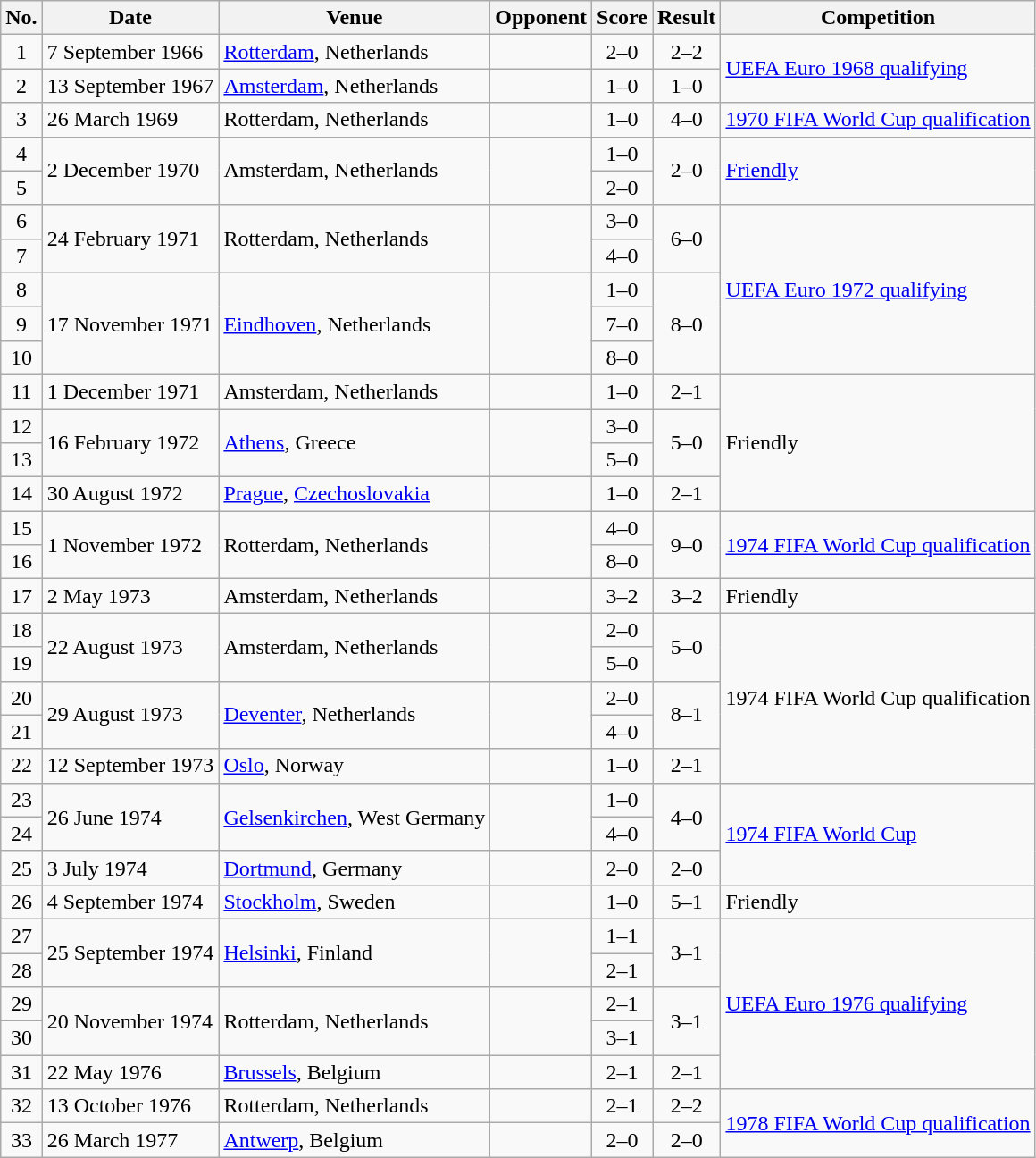<table class="wikitable sortable">
<tr>
<th scope="col">No.</th>
<th scope="col">Date</th>
<th scope="col">Venue</th>
<th scope="col">Opponent</th>
<th scope="col">Score</th>
<th scope="col">Result</th>
<th scope="col">Competition</th>
</tr>
<tr>
<td align="center">1</td>
<td>7 September 1966</td>
<td><a href='#'>Rotterdam</a>, Netherlands</td>
<td></td>
<td align="center">2–0</td>
<td align="center">2–2</td>
<td rowspan="2"><a href='#'>UEFA Euro 1968 qualifying</a></td>
</tr>
<tr>
<td align="center">2</td>
<td>13 September 1967</td>
<td><a href='#'>Amsterdam</a>, Netherlands</td>
<td></td>
<td align="center">1–0</td>
<td align="center">1–0</td>
</tr>
<tr>
<td align="center">3</td>
<td>26 March 1969</td>
<td>Rotterdam, Netherlands</td>
<td></td>
<td align="center">1–0</td>
<td align="center">4–0</td>
<td><a href='#'>1970 FIFA World Cup qualification</a></td>
</tr>
<tr>
<td align="center">4</td>
<td rowspan="2">2 December 1970</td>
<td rowspan="2">Amsterdam, Netherlands</td>
<td rowspan="2"></td>
<td align="center">1–0</td>
<td rowspan="2" align="center">2–0</td>
<td rowspan="2"><a href='#'>Friendly</a></td>
</tr>
<tr>
<td align="center">5</td>
<td align="center">2–0</td>
</tr>
<tr>
<td align="center">6</td>
<td rowspan="2">24 February 1971</td>
<td rowspan="2">Rotterdam, Netherlands</td>
<td rowspan="2"></td>
<td align="center">3–0</td>
<td rowspan="2" align="center">6–0</td>
<td rowspan="5"><a href='#'>UEFA Euro 1972 qualifying</a></td>
</tr>
<tr>
<td align="center">7</td>
<td align="center">4–0</td>
</tr>
<tr>
<td align="center">8</td>
<td rowspan="3">17 November 1971</td>
<td rowspan="3"><a href='#'>Eindhoven</a>, Netherlands</td>
<td rowspan="3"></td>
<td align="center">1–0</td>
<td rowspan="3" align="center">8–0</td>
</tr>
<tr>
<td align="center">9</td>
<td align="center">7–0</td>
</tr>
<tr>
<td align="center">10</td>
<td align="center">8–0</td>
</tr>
<tr>
<td align="center">11</td>
<td>1 December 1971</td>
<td>Amsterdam, Netherlands</td>
<td></td>
<td align="center">1–0</td>
<td align="center">2–1</td>
<td rowspan="4">Friendly</td>
</tr>
<tr>
<td align="center">12</td>
<td rowspan="2">16 February 1972</td>
<td rowspan="2"><a href='#'>Athens</a>, Greece</td>
<td rowspan="2"></td>
<td align="center">3–0</td>
<td rowspan="2" align="center">5–0</td>
</tr>
<tr>
<td align="center">13</td>
<td align="center">5–0</td>
</tr>
<tr>
<td align="center">14</td>
<td>30 August 1972</td>
<td><a href='#'>Prague</a>, <a href='#'>Czechoslovakia</a></td>
<td></td>
<td align="center">1–0</td>
<td align="center">2–1</td>
</tr>
<tr>
<td align="center">15</td>
<td rowspan="2">1 November 1972</td>
<td rowspan="2">Rotterdam, Netherlands</td>
<td rowspan="2"></td>
<td align="center">4–0</td>
<td rowspan="2" align="center">9–0</td>
<td rowspan="2"><a href='#'>1974 FIFA World Cup qualification</a></td>
</tr>
<tr>
<td align="center">16</td>
<td align="center">8–0</td>
</tr>
<tr>
<td align="center">17</td>
<td>2 May 1973</td>
<td>Amsterdam, Netherlands</td>
<td></td>
<td align="center">3–2</td>
<td align="center">3–2</td>
<td>Friendly</td>
</tr>
<tr>
<td align="center">18</td>
<td rowspan="2">22 August 1973</td>
<td rowspan="2">Amsterdam, Netherlands</td>
<td rowspan="2"></td>
<td align="center">2–0</td>
<td rowspan="2" align="center">5–0</td>
<td rowspan="5">1974 FIFA World Cup qualification</td>
</tr>
<tr>
<td align="center">19</td>
<td align="center">5–0</td>
</tr>
<tr>
<td align="center">20</td>
<td rowspan="2">29 August 1973</td>
<td rowspan="2"><a href='#'>Deventer</a>, Netherlands</td>
<td rowspan="2"></td>
<td align="center">2–0</td>
<td rowspan="2" align="center">8–1</td>
</tr>
<tr>
<td align="center">21</td>
<td align="center">4–0</td>
</tr>
<tr>
<td align="center">22</td>
<td>12 September 1973</td>
<td><a href='#'>Oslo</a>, Norway</td>
<td></td>
<td align="center">1–0</td>
<td align="center">2–1</td>
</tr>
<tr>
<td align="center">23</td>
<td rowspan="2">26 June 1974</td>
<td rowspan="2"><a href='#'>Gelsenkirchen</a>, West Germany</td>
<td rowspan="2"></td>
<td align="center">1–0</td>
<td rowspan="2" align="center">4–0</td>
<td rowspan="3"><a href='#'>1974 FIFA World Cup</a></td>
</tr>
<tr>
<td align="center">24</td>
<td align="center">4–0</td>
</tr>
<tr>
<td align="center">25</td>
<td>3 July 1974</td>
<td><a href='#'>Dortmund</a>, Germany</td>
<td></td>
<td align="center">2–0</td>
<td align="center">2–0</td>
</tr>
<tr>
<td align="center">26</td>
<td>4 September 1974</td>
<td><a href='#'>Stockholm</a>, Sweden</td>
<td></td>
<td align="center">1–0</td>
<td align="center">5–1</td>
<td>Friendly</td>
</tr>
<tr>
<td align="center">27</td>
<td rowspan="2">25 September 1974</td>
<td rowspan="2"><a href='#'>Helsinki</a>, Finland</td>
<td rowspan="2"></td>
<td align="center">1–1</td>
<td rowspan="2" align="center">3–1</td>
<td rowspan="5"><a href='#'>UEFA Euro 1976 qualifying</a></td>
</tr>
<tr>
<td align="center">28</td>
<td align="center">2–1</td>
</tr>
<tr>
<td align="center">29</td>
<td rowspan="2">20 November 1974</td>
<td rowspan="2">Rotterdam, Netherlands</td>
<td rowspan="2"></td>
<td align="center">2–1</td>
<td rowspan="2" align="center">3–1</td>
</tr>
<tr>
<td align="center">30</td>
<td align="center">3–1</td>
</tr>
<tr>
<td align="center">31</td>
<td>22 May 1976</td>
<td><a href='#'>Brussels</a>, Belgium</td>
<td></td>
<td align="center">2–1</td>
<td align="center">2–1</td>
</tr>
<tr>
<td align="center">32</td>
<td>13 October 1976</td>
<td>Rotterdam, Netherlands</td>
<td></td>
<td align="center">2–1</td>
<td align="center">2–2</td>
<td rowspan="2"><a href='#'>1978 FIFA World Cup qualification</a></td>
</tr>
<tr>
<td align="center">33</td>
<td>26 March 1977</td>
<td><a href='#'>Antwerp</a>, Belgium</td>
<td></td>
<td align="center">2–0</td>
<td align="center">2–0</td>
</tr>
</table>
